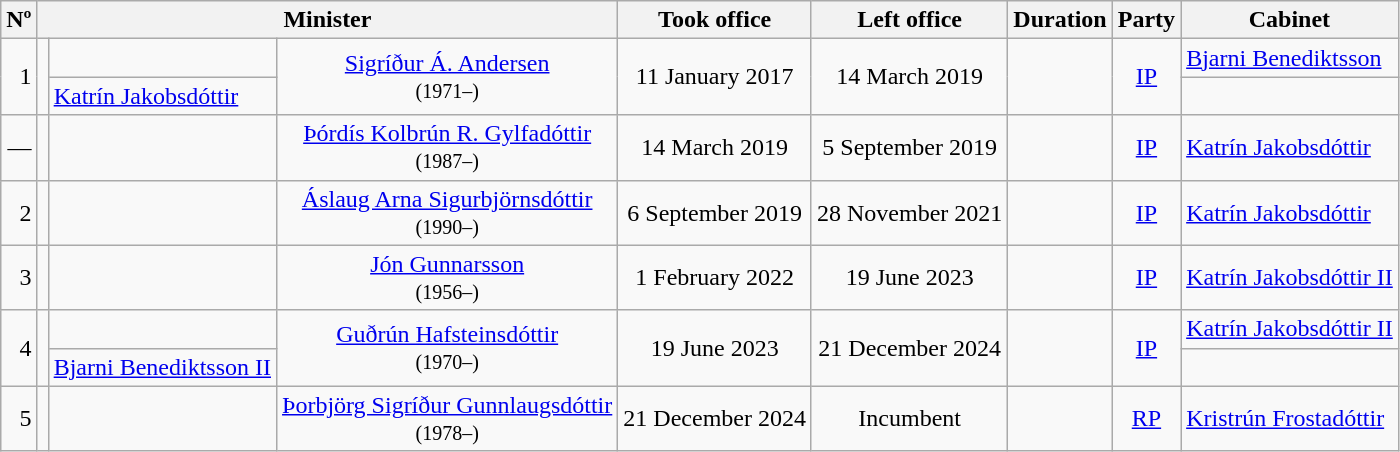<table class="wikitable" style="text-align: center;">
<tr>
<th>Nº</th>
<th colspan="3">Minister</th>
<th>Took office</th>
<th>Left office</th>
<th>Duration</th>
<th>Party</th>
<th>Cabinet</th>
</tr>
<tr>
<td rowspan="2" style="text-align: right;">1</td>
<td rowspan="2"></td>
<td></td>
<td rowspan="2"><a href='#'>Sigríður Á. Andersen</a><br><small>(1971–)</small></td>
<td rowspan="2">11 January 2017</td>
<td rowspan="2">14 March 2019</td>
<td rowspan="2"></td>
<td rowspan="2"><a href='#'>IP</a></td>
<td style="text-align: left;"><a href='#'>Bjarni Benediktsson</a></td>
</tr>
<tr>
<td style="text-align: left;"><a href='#'>Katrín Jakobsdóttir</a></td>
</tr>
<tr>
<td style="text-align: right;">—</td>
<td></td>
<td></td>
<td><a href='#'>Þórdís Kolbrún R. Gylfadóttir</a><br><small>(1987–)</small></td>
<td>14 March 2019</td>
<td>5 September 2019</td>
<td></td>
<td><a href='#'>IP</a></td>
<td style="text-align: left;"><a href='#'>Katrín Jakobsdóttir</a></td>
</tr>
<tr>
<td style="text-align: right;">2</td>
<td></td>
<td></td>
<td><a href='#'>Áslaug Arna Sigurbjörnsdóttir</a><br><small>(1990–)</small></td>
<td>6 September 2019</td>
<td>28 November 2021</td>
<td></td>
<td><a href='#'>IP</a></td>
<td style="text-align: left;"><a href='#'>Katrín Jakobsdóttir</a></td>
</tr>
<tr>
<td style="text-align: right;">3</td>
<td></td>
<td></td>
<td><a href='#'>Jón Gunnarsson</a><br><small>(1956–)</small></td>
<td>1 February 2022</td>
<td>19 June 2023</td>
<td></td>
<td><a href='#'>IP</a></td>
<td style="text-align: left;"><a href='#'>Katrín Jakobsdóttir II</a></td>
</tr>
<tr>
<td rowspan="2" style="text-align: right;">4</td>
<td rowspan="2"></td>
<td></td>
<td rowspan="2"><a href='#'>Guðrún Hafsteinsdóttir</a><br><small>(1970–)</small></td>
<td rowspan="2">19 June 2023</td>
<td rowspan="2">21 December 2024</td>
<td rowspan="2"></td>
<td rowspan="2"><a href='#'>IP</a></td>
<td style="text-align: left;"><a href='#'>Katrín Jakobsdóttir II</a></td>
</tr>
<tr>
<td style="text-align: left;"><a href='#'>Bjarni Benediktsson II</a></td>
</tr>
<tr>
<td style="text-align: right;">5</td>
<td></td>
<td></td>
<td><a href='#'>Þorbjörg Sigríður Gunnlaugsdóttir</a><br><small>(1978–)</small></td>
<td>21 December 2024</td>
<td>Incumbent</td>
<td></td>
<td><a href='#'>RP</a></td>
<td style="text-align: left;"><a href='#'>Kristrún Frostadóttir</a></td>
</tr>
</table>
